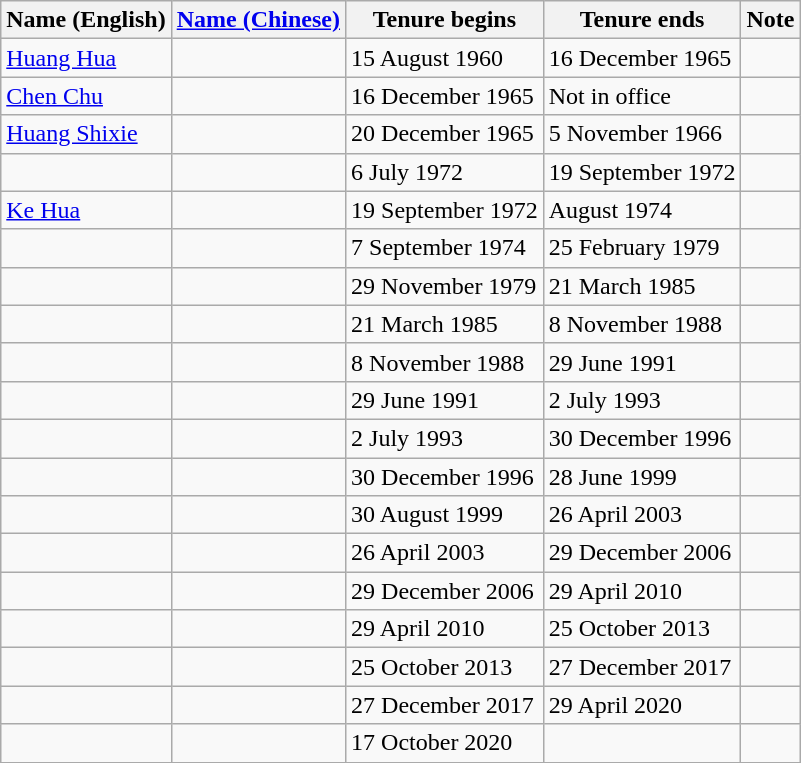<table class="wikitable">
<tr>
<th>Name (English)</th>
<th><a href='#'>Name (Chinese)</a></th>
<th>Tenure begins</th>
<th>Tenure ends</th>
<th>Note</th>
</tr>
<tr>
<td><a href='#'>Huang Hua</a></td>
<td></td>
<td>15 August 1960</td>
<td>16 December 1965</td>
<td></td>
</tr>
<tr>
<td><a href='#'>Chen Chu</a></td>
<td></td>
<td>16 December 1965</td>
<td>Not in office</td>
<td></td>
</tr>
<tr>
<td><a href='#'>Huang Shixie</a></td>
<td></td>
<td>20 December 1965</td>
<td>5 November 1966</td>
<td></td>
</tr>
<tr>
<td></td>
<td></td>
<td>6 July 1972</td>
<td>19 September 1972</td>
<td></td>
</tr>
<tr>
<td><a href='#'>Ke Hua</a></td>
<td></td>
<td>19 September 1972</td>
<td>August 1974</td>
<td></td>
</tr>
<tr>
<td></td>
<td></td>
<td>7 September 1974</td>
<td>25 February 1979</td>
<td></td>
</tr>
<tr>
<td></td>
<td></td>
<td>29 November 1979</td>
<td>21 March 1985</td>
<td></td>
</tr>
<tr>
<td></td>
<td></td>
<td>21 March 1985</td>
<td>8 November 1988</td>
<td></td>
</tr>
<tr>
<td></td>
<td></td>
<td>8 November 1988</td>
<td>29 June 1991</td>
<td></td>
</tr>
<tr>
<td></td>
<td></td>
<td>29 June 1991</td>
<td>2 July 1993</td>
<td></td>
</tr>
<tr>
<td></td>
<td></td>
<td>2 July 1993</td>
<td>30 December 1996</td>
<td></td>
</tr>
<tr>
<td></td>
<td></td>
<td>30 December 1996</td>
<td>28 June 1999</td>
<td></td>
</tr>
<tr>
<td></td>
<td></td>
<td>30 August 1999</td>
<td>26 April 2003</td>
<td></td>
</tr>
<tr>
<td></td>
<td></td>
<td>26 April 2003</td>
<td>29 December 2006</td>
<td></td>
</tr>
<tr>
<td></td>
<td></td>
<td>29 December 2006</td>
<td>29 April 2010</td>
<td></td>
</tr>
<tr>
<td></td>
<td></td>
<td>29 April 2010</td>
<td>25 October 2013</td>
<td></td>
</tr>
<tr>
<td></td>
<td></td>
<td>25 October 2013</td>
<td>27 December 2017</td>
<td></td>
</tr>
<tr>
<td></td>
<td></td>
<td>27 December 2017</td>
<td>29 April 2020</td>
<td></td>
</tr>
<tr>
<td></td>
<td></td>
<td>17 October 2020</td>
<td></td>
<td></td>
</tr>
<tr>
</tr>
</table>
